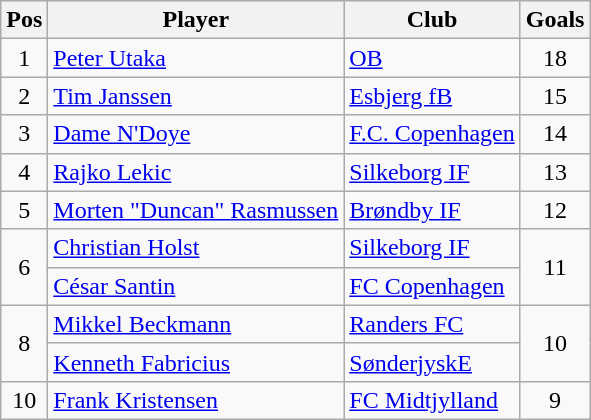<table class="wikitable" style="text-align: center;">
<tr>
<th>Pos</th>
<th>Player</th>
<th>Club</th>
<th>Goals</th>
</tr>
<tr>
<td rowspan="1">1</td>
<td align="left"> <a href='#'>Peter Utaka</a></td>
<td align="left"><a href='#'>OB</a></td>
<td>18</td>
</tr>
<tr>
<td rowspan="1">2</td>
<td align="left"> <a href='#'>Tim Janssen</a></td>
<td align="left"><a href='#'>Esbjerg fB</a></td>
<td>15</td>
</tr>
<tr>
<td rowspan="1">3</td>
<td align="left"> <a href='#'>Dame N'Doye</a></td>
<td align="left"><a href='#'>F.C. Copenhagen</a></td>
<td>14</td>
</tr>
<tr>
<td rowspan="1">4</td>
<td align="left"> <a href='#'>Rajko Lekic</a></td>
<td align="left"><a href='#'>Silkeborg IF</a></td>
<td>13</td>
</tr>
<tr>
<td rowspan="1">5</td>
<td align="left"> <a href='#'>Morten "Duncan" Rasmussen</a></td>
<td align="left"><a href='#'>Brøndby IF</a></td>
<td>12</td>
</tr>
<tr>
<td rowspan="2">6</td>
<td align="left"> <a href='#'>Christian Holst</a></td>
<td align="left"><a href='#'>Silkeborg IF</a></td>
<td rowspan="2">11</td>
</tr>
<tr>
<td align="left"> <a href='#'>César Santin</a></td>
<td align="left"><a href='#'>FC Copenhagen</a></td>
</tr>
<tr>
<td rowspan="2">8</td>
<td align="left"> <a href='#'>Mikkel Beckmann</a></td>
<td align="left"><a href='#'>Randers FC</a></td>
<td rowspan="2">10</td>
</tr>
<tr>
<td align="left"> <a href='#'>Kenneth Fabricius</a></td>
<td align="left"><a href='#'>SønderjyskE</a></td>
</tr>
<tr>
<td rowspan="1">10</td>
<td align="left"> <a href='#'>Frank Kristensen</a></td>
<td align="left"><a href='#'>FC Midtjylland</a></td>
<td>9</td>
</tr>
</table>
